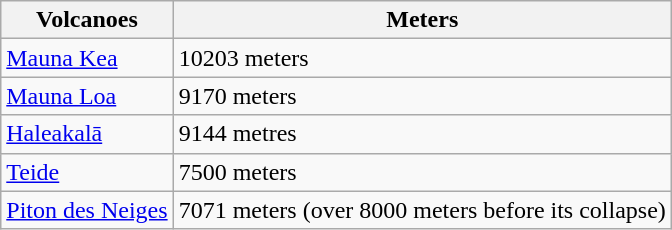<table class="wikitable sortable" style="border:1px">
<tr>
<th>Volcanoes</th>
<th>Meters</th>
</tr>
<tr>
<td><a href='#'>Mauna Kea</a></td>
<td>10203 meters</td>
</tr>
<tr>
<td><a href='#'>Mauna Loa</a></td>
<td>9170 meters</td>
</tr>
<tr>
<td><a href='#'>Haleakalā</a></td>
<td>9144 metres</td>
</tr>
<tr>
<td><a href='#'>Teide</a></td>
<td>7500 meters</td>
</tr>
<tr>
<td><a href='#'>Piton des Neiges</a></td>
<td>7071 meters (over 8000 meters before its collapse)</td>
</tr>
</table>
